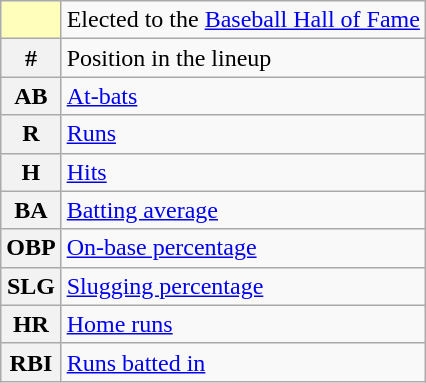<table class="wikitable">
<tr>
<th scope="row" style="background-color: #ffffbb"></th>
<td>Elected to the <a href='#'>Baseball Hall of Fame</a></td>
</tr>
<tr>
<th scope="row">#</th>
<td>Position in the lineup</td>
</tr>
<tr>
<th scope="row">AB</th>
<td><a href='#'>At-bats</a></td>
</tr>
<tr>
<th scope="row">R</th>
<td><a href='#'>Runs</a></td>
</tr>
<tr>
<th scope="row">H</th>
<td><a href='#'>Hits</a></td>
</tr>
<tr>
<th scope="row">BA</th>
<td><a href='#'>Batting average</a></td>
</tr>
<tr>
<th scope="row">OBP</th>
<td><a href='#'>On-base percentage</a></td>
</tr>
<tr>
<th scope="row">SLG</th>
<td><a href='#'>Slugging percentage</a></td>
</tr>
<tr>
<th scope="row">HR</th>
<td><a href='#'>Home runs</a></td>
</tr>
<tr>
<th scope="row">RBI</th>
<td><a href='#'>Runs batted in</a></td>
</tr>
</table>
